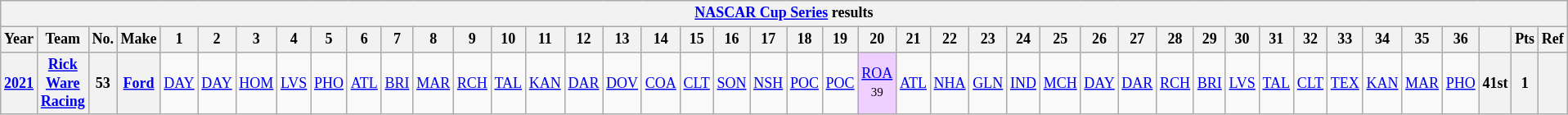<table class="wikitable" style="text-align:center; font-size:75%">
<tr>
<th colspan=43><a href='#'>NASCAR Cup Series</a> results</th>
</tr>
<tr>
<th>Year</th>
<th>Team</th>
<th>No.</th>
<th>Make</th>
<th>1</th>
<th>2</th>
<th>3</th>
<th>4</th>
<th>5</th>
<th>6</th>
<th>7</th>
<th>8</th>
<th>9</th>
<th>10</th>
<th>11</th>
<th>12</th>
<th>13</th>
<th>14</th>
<th>15</th>
<th>16</th>
<th>17</th>
<th>18</th>
<th>19</th>
<th>20</th>
<th>21</th>
<th>22</th>
<th>23</th>
<th>24</th>
<th>25</th>
<th>26</th>
<th>27</th>
<th>28</th>
<th>29</th>
<th>30</th>
<th>31</th>
<th>32</th>
<th>33</th>
<th>34</th>
<th>35</th>
<th>36</th>
<th></th>
<th>Pts</th>
<th>Ref</th>
</tr>
<tr>
<th><a href='#'>2021</a></th>
<th><a href='#'>Rick Ware Racing</a></th>
<th>53</th>
<th><a href='#'>Ford</a></th>
<td><a href='#'>DAY</a></td>
<td><a href='#'>DAY</a></td>
<td><a href='#'>HOM</a></td>
<td><a href='#'>LVS</a></td>
<td><a href='#'>PHO</a></td>
<td><a href='#'>ATL</a></td>
<td><a href='#'>BRI</a></td>
<td><a href='#'>MAR</a></td>
<td><a href='#'>RCH</a></td>
<td><a href='#'>TAL</a></td>
<td><a href='#'>KAN</a></td>
<td><a href='#'>DAR</a></td>
<td><a href='#'>DOV</a></td>
<td><a href='#'>COA</a></td>
<td><a href='#'>CLT</a></td>
<td><a href='#'>SON</a></td>
<td><a href='#'>NSH</a></td>
<td><a href='#'>POC</a></td>
<td><a href='#'>POC</a></td>
<td style="background:#EFCFFF;"><a href='#'>ROA</a><br><small>39</small></td>
<td><a href='#'>ATL</a></td>
<td><a href='#'>NHA</a></td>
<td><a href='#'>GLN</a></td>
<td><a href='#'>IND</a></td>
<td><a href='#'>MCH</a></td>
<td><a href='#'>DAY</a></td>
<td><a href='#'>DAR</a></td>
<td><a href='#'>RCH</a></td>
<td><a href='#'>BRI</a></td>
<td><a href='#'>LVS</a></td>
<td><a href='#'>TAL</a></td>
<td><a href='#'>CLT</a></td>
<td><a href='#'>TEX</a></td>
<td><a href='#'>KAN</a></td>
<td><a href='#'>MAR</a></td>
<td><a href='#'>PHO</a></td>
<th>41st</th>
<th>1</th>
<th></th>
</tr>
</table>
